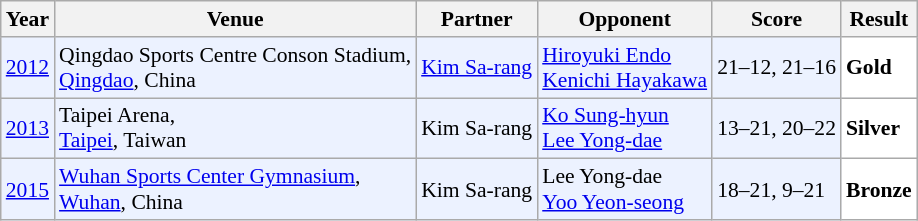<table class="sortable wikitable" style="font-size: 90%;">
<tr>
<th>Year</th>
<th>Venue</th>
<th>Partner</th>
<th>Opponent</th>
<th>Score</th>
<th>Result</th>
</tr>
<tr style="background:#ECF2FF">
<td align="center"><a href='#'>2012</a></td>
<td align="left">Qingdao Sports Centre Conson Stadium,<br><a href='#'>Qingdao</a>, China</td>
<td align="left"> <a href='#'>Kim Sa-rang</a></td>
<td align="left"> <a href='#'>Hiroyuki Endo</a> <br>  <a href='#'>Kenichi Hayakawa</a></td>
<td align="left">21–12, 21–16</td>
<td style="text-align:left; background:white"> <strong>Gold</strong></td>
</tr>
<tr style="background:#ECF2FF">
<td align="center"><a href='#'>2013</a></td>
<td align="left">Taipei Arena,<br><a href='#'>Taipei</a>, Taiwan</td>
<td align="left"> Kim Sa-rang</td>
<td align="left"> <a href='#'>Ko Sung-hyun</a> <br>  <a href='#'>Lee Yong-dae</a></td>
<td align="left">13–21, 20–22</td>
<td style="text-align:left; background:white"> <strong>Silver</strong></td>
</tr>
<tr style="background:#ECF2FF">
<td align="center"><a href='#'>2015</a></td>
<td align="left"><a href='#'>Wuhan Sports Center Gymnasium</a>,<br><a href='#'>Wuhan</a>, China</td>
<td align="left"> Kim Sa-rang</td>
<td align="left"> Lee Yong-dae <br>  <a href='#'>Yoo Yeon-seong</a></td>
<td align="left">18–21, 9–21</td>
<td style="text-align:left; background:white"> <strong>Bronze</strong></td>
</tr>
</table>
